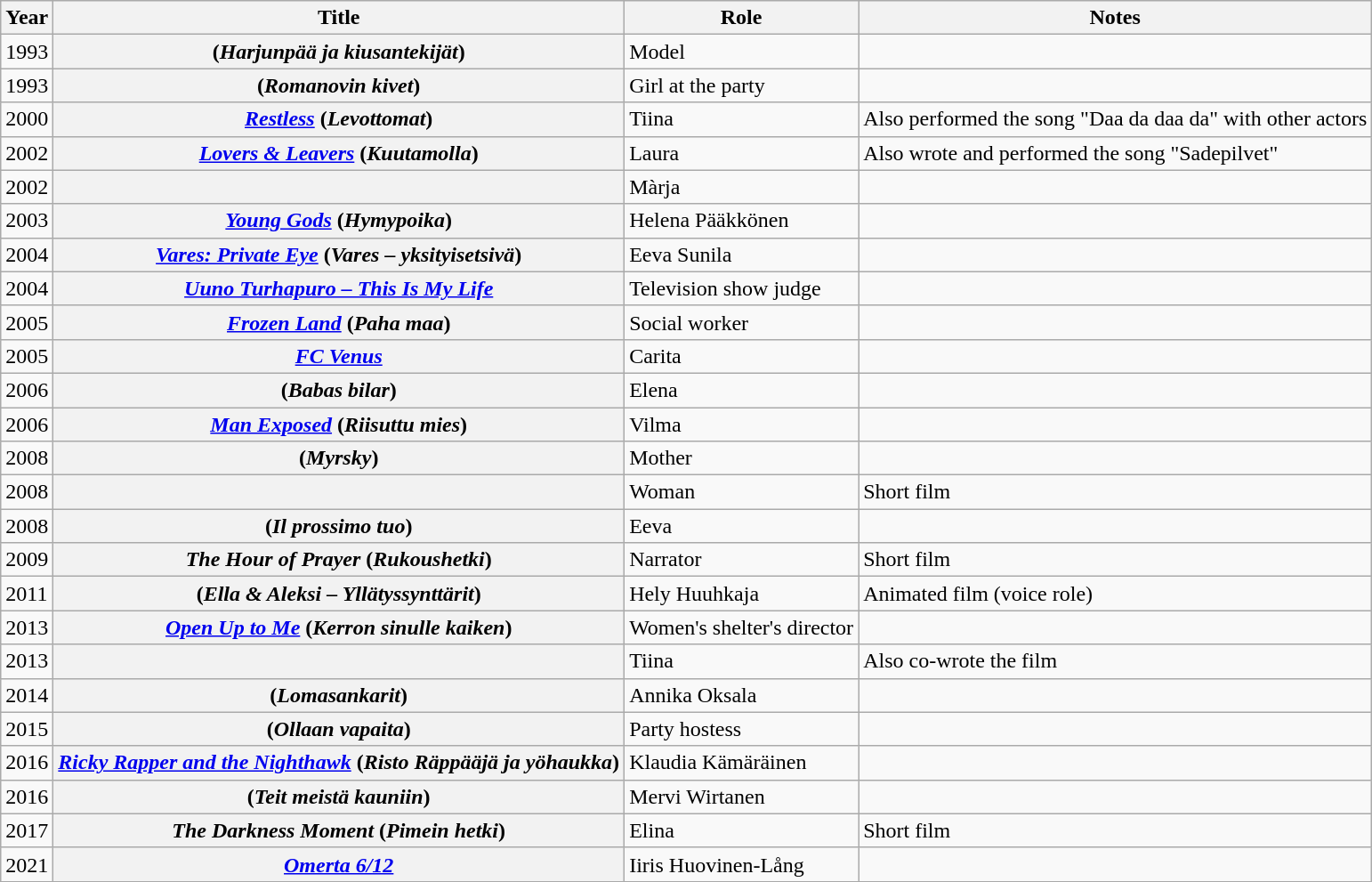<table class="wikitable plainrowheaders sortable">
<tr>
<th scope="col">Year</th>
<th scope="col">Title</th>
<th scope="col">Role</th>
<th scope="col">Notes</th>
</tr>
<tr>
<td>1993</td>
<th scope="row"><em></em> (<em>Harjunpää ja kiusantekijät</em>)</th>
<td>Model</td>
<td></td>
</tr>
<tr>
<td>1993</td>
<th scope="row"><em></em> (<em>Romanovin kivet</em>)</th>
<td>Girl at the party</td>
<td></td>
</tr>
<tr>
<td>2000</td>
<th scope="row"><em><a href='#'>Restless</a></em> (<em>Levottomat</em>)</th>
<td>Tiina</td>
<td>Also performed the song "Daa da daa da" with other actors</td>
</tr>
<tr>
<td>2002</td>
<th scope="row"><em><a href='#'>Lovers & Leavers</a></em> (<em>Kuutamolla</em>)</th>
<td>Laura</td>
<td>Also wrote and performed the song "Sadepilvet"</td>
</tr>
<tr>
<td>2002</td>
<th scope="row"><em></em></th>
<td>Màrja</td>
<td></td>
</tr>
<tr>
<td>2003</td>
<th scope="row"><em><a href='#'>Young Gods</a></em> (<em>Hymypoika</em>)</th>
<td>Helena Pääkkönen</td>
<td></td>
</tr>
<tr>
<td>2004</td>
<th scope="row"><em><a href='#'>Vares: Private Eye</a></em> (<em>Vares – yksityisetsivä</em>)</th>
<td>Eeva Sunila</td>
<td></td>
</tr>
<tr>
<td>2004</td>
<th scope="row"><em><a href='#'>Uuno Turhapuro – This Is My Life</a></em></th>
<td>Television show judge</td>
<td></td>
</tr>
<tr>
<td>2005</td>
<th scope="row"><em><a href='#'>Frozen Land</a></em> (<em>Paha maa</em>)</th>
<td>Social worker</td>
<td></td>
</tr>
<tr>
<td>2005</td>
<th scope="row"><em><a href='#'>FC Venus</a></em></th>
<td>Carita</td>
<td></td>
</tr>
<tr>
<td>2006</td>
<th scope="row"><em></em> (<em>Babas bilar</em>)</th>
<td>Elena</td>
<td></td>
</tr>
<tr>
<td>2006</td>
<th scope="row"><em><a href='#'>Man Exposed</a></em> (<em>Riisuttu mies</em>)</th>
<td>Vilma</td>
<td></td>
</tr>
<tr>
<td>2008</td>
<th scope="row"><em></em> (<em>Myrsky</em>)</th>
<td>Mother</td>
<td></td>
</tr>
<tr>
<td>2008</td>
<th scope="row"><em></em></th>
<td>Woman</td>
<td>Short film</td>
</tr>
<tr>
<td>2008</td>
<th scope="row"><em></em> (<em>Il prossimo tuo</em>)</th>
<td>Eeva</td>
<td></td>
</tr>
<tr>
<td>2009</td>
<th scope="row"><em>The Hour of Prayer</em> (<em>Rukoushetki</em>)</th>
<td>Narrator</td>
<td>Short film</td>
</tr>
<tr>
<td>2011</td>
<th scope="row"><em></em> (<em>Ella & Aleksi – Yllätyssynttärit</em>)</th>
<td>Hely Huuhkaja</td>
<td>Animated film (voice role)</td>
</tr>
<tr>
<td>2013</td>
<th scope="row"><em><a href='#'>Open Up to Me</a></em> (<em>Kerron sinulle kaiken</em>)</th>
<td>Women's shelter's director</td>
<td></td>
</tr>
<tr>
<td>2013</td>
<th scope="row"><em></em></th>
<td>Tiina</td>
<td>Also co-wrote the film</td>
</tr>
<tr>
<td>2014</td>
<th scope="row"><em></em> (<em>Lomasankarit</em>)</th>
<td>Annika Oksala</td>
<td></td>
</tr>
<tr>
<td>2015</td>
<th scope="row"><em></em> (<em>Ollaan vapaita</em>)</th>
<td>Party hostess</td>
<td></td>
</tr>
<tr>
<td>2016</td>
<th scope="row"><em><a href='#'>Ricky Rapper and the Nighthawk</a></em> (<em>Risto Räppääjä ja yöhaukka</em>)</th>
<td>Klaudia Kämäräinen</td>
<td></td>
</tr>
<tr>
<td>2016</td>
<th scope="row"><em></em> (<em>Teit meistä kauniin</em>)</th>
<td>Mervi Wirtanen</td>
<td></td>
</tr>
<tr>
<td>2017</td>
<th scope="row"><em>The Darkness Moment</em> (<em>Pimein hetki</em>)</th>
<td>Elina</td>
<td>Short film</td>
</tr>
<tr>
<td>2021</td>
<th scope="row"><em><a href='#'>Omerta 6/12</a></em></th>
<td>Iiris Huovinen-Lång</td>
<td></td>
</tr>
</table>
